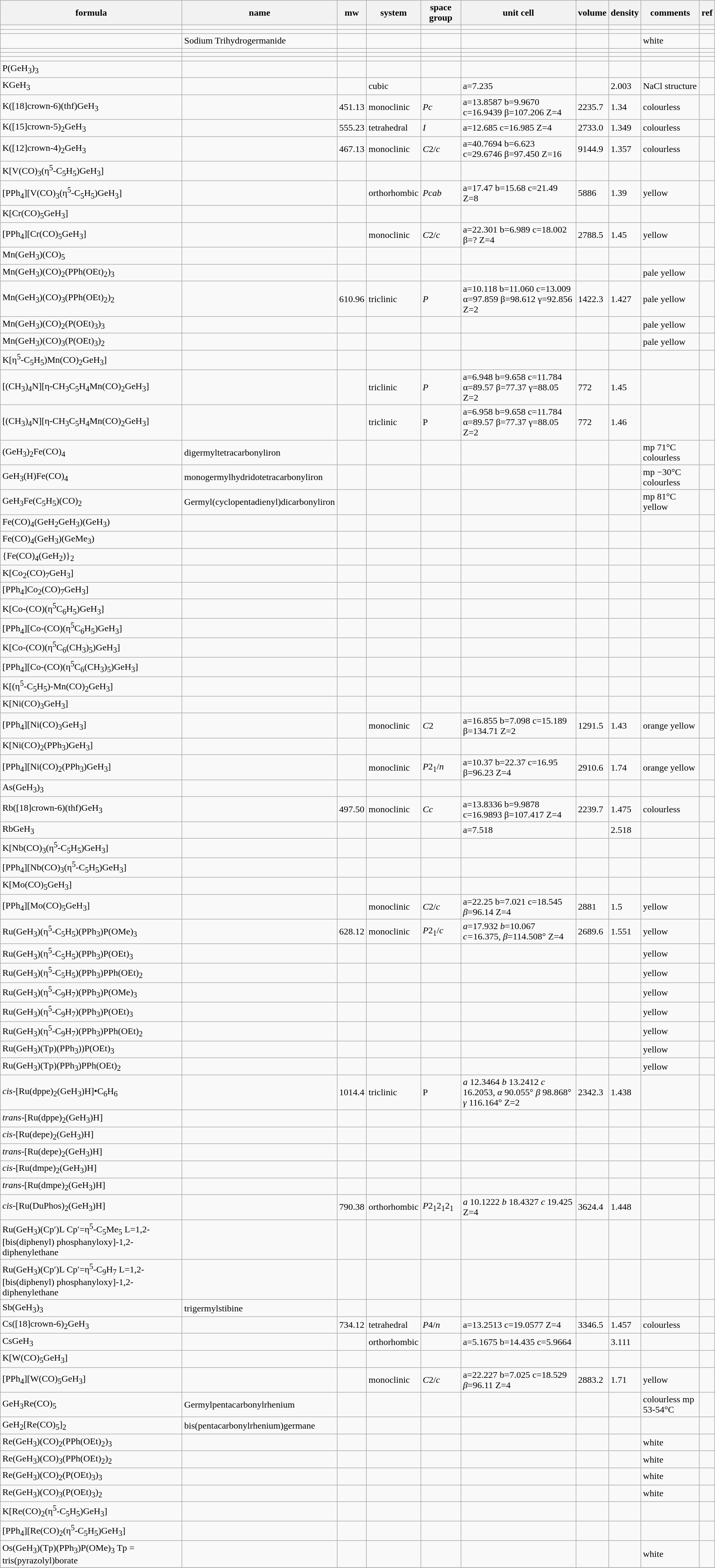<table class="wikitable">
<tr>
<th>formula</th>
<th>name</th>
<th>mw</th>
<th>system</th>
<th>space group</th>
<th>unit cell</th>
<th>volume</th>
<th>density</th>
<th>comments</th>
<th>ref</th>
</tr>
<tr>
<td></td>
<td></td>
<td></td>
<td></td>
<td></td>
<td></td>
<td></td>
<td></td>
<td></td>
<td></td>
</tr>
<tr>
<td></td>
<td></td>
<td></td>
<td></td>
<td></td>
<td></td>
<td></td>
<td></td>
<td></td>
<td></td>
</tr>
<tr>
<td></td>
<td>Sodium Trihydrogermanide</td>
<td></td>
<td></td>
<td></td>
<td></td>
<td></td>
<td></td>
<td>white</td>
<td></td>
</tr>
<tr>
<td></td>
<td></td>
<td></td>
<td></td>
<td></td>
<td></td>
<td></td>
<td></td>
<td></td>
<td></td>
</tr>
<tr>
<td></td>
<td></td>
<td></td>
<td></td>
<td></td>
<td></td>
<td></td>
<td></td>
<td></td>
<td></td>
</tr>
<tr>
<td></td>
<td></td>
<td></td>
<td></td>
<td></td>
<td></td>
<td></td>
<td></td>
<td></td>
<td></td>
</tr>
<tr>
<td>P(GeH<sub>3</sub>)<sub>3</sub></td>
<td></td>
<td></td>
<td></td>
<td></td>
<td></td>
<td></td>
<td></td>
<td></td>
<td></td>
</tr>
<tr>
<td>KGeH<sub>3</sub></td>
<td></td>
<td></td>
<td>cubic</td>
<td></td>
<td>a=7.235</td>
<td></td>
<td>2.003</td>
<td>NaCl structure</td>
<td></td>
</tr>
<tr>
<td>K([18]crown-6)(thf)GeH<sub>3</sub></td>
<td></td>
<td>451.13</td>
<td>monoclinic</td>
<td><em>Pc</em></td>
<td>a=13.8587 b=9.9670 c=16.9439 β=107.206 Z=4</td>
<td>2235.7</td>
<td>1.34</td>
<td>colourless</td>
<td></td>
</tr>
<tr>
<td>K([15]crown-5)<sub>2</sub>GeH<sub>3</sub></td>
<td></td>
<td>555.23</td>
<td>tetrahedral</td>
<td><em>I</em></td>
<td>a=12.685 c=16.985 Z=4</td>
<td>2733.0</td>
<td>1.349</td>
<td>colourless</td>
<td></td>
</tr>
<tr>
<td>K([12]crown-4)<sub>2</sub>GeH<sub>3</sub></td>
<td></td>
<td>467.13</td>
<td>monoclinic</td>
<td><em>C</em>2/<em>c</em></td>
<td>a=40.7694 b=6.623 c=29.6746 β=97.450 Z=16</td>
<td>9144.9</td>
<td>1.357</td>
<td>colourless</td>
<td></td>
</tr>
<tr>
<td>K[V(CO)<sub>3</sub>(η<sup>5</sup>-C<sub>5</sub>H<sub>5</sub>)GeH<sub>3</sub>]</td>
<td></td>
<td></td>
<td></td>
<td></td>
<td></td>
<td></td>
<td></td>
<td></td>
<td></td>
</tr>
<tr>
<td>[PPh<sub>4</sub>][V(CO)<sub>3</sub>(η<sup>5</sup>-C<sub>5</sub>H<sub>5</sub>)GeH<sub>3</sub>]</td>
<td></td>
<td></td>
<td>orthorhombic</td>
<td><em>Pcab</em></td>
<td>a=17.47 b=15.68 c=21.49 Z=8</td>
<td>5886</td>
<td>1.39</td>
<td>yellow</td>
<td></td>
</tr>
<tr>
<td>K[Cr(CO)<sub>5</sub>GeH<sub>3</sub>]</td>
<td></td>
<td></td>
<td></td>
<td></td>
<td></td>
<td></td>
<td></td>
<td></td>
<td></td>
</tr>
<tr>
<td>[PPh<sub>4</sub>][Cr(CO)<sub>5</sub>GeH<sub>3</sub>]</td>
<td></td>
<td></td>
<td>monoclinic</td>
<td><em>C</em>2/<em>c</em></td>
<td>a=22.301 b=6.989 c=18.002 β=? Z=4</td>
<td>2788.5</td>
<td>1.45</td>
<td>yellow</td>
<td></td>
</tr>
<tr>
<td>Mn(GeH<sub>3</sub>)(CO)<sub>5</sub></td>
<td></td>
<td></td>
<td></td>
<td></td>
<td></td>
<td></td>
<td></td>
<td></td>
<td></td>
</tr>
<tr>
<td>Mn(GeH<sub>3</sub>)(CO)<sub>2</sub>(PPh(OEt)<sub>2</sub>)<sub>3</sub></td>
<td></td>
<td></td>
<td></td>
<td></td>
<td></td>
<td></td>
<td></td>
<td>pale yellow</td>
<td></td>
</tr>
<tr>
<td>Mn(GeH<sub>3</sub>)(CO)<sub>3</sub>(PPh(OEt)<sub>2</sub>)<sub>2</sub></td>
<td></td>
<td>610.96</td>
<td>triclinic</td>
<td><em>P</em></td>
<td>a=10.118 b=11.060 c=13.009 α=97.859 β=98.612 γ=92.856 Z=2</td>
<td>1422.3</td>
<td>1.427</td>
<td>pale yellow</td>
<td></td>
</tr>
<tr>
<td>Mn(GeH<sub>3</sub>)(CO)<sub>2</sub>(P(OEt)<sub>3</sub>)<sub>3</sub></td>
<td></td>
<td></td>
<td></td>
<td></td>
<td></td>
<td></td>
<td></td>
<td>pale yellow</td>
<td></td>
</tr>
<tr>
<td>Mn(GeH<sub>3</sub>)(CO)<sub>3</sub>(P(OEt)<sub>3</sub>)<sub>2</sub></td>
<td></td>
<td></td>
<td></td>
<td></td>
<td></td>
<td></td>
<td></td>
<td>pale yellow</td>
<td></td>
</tr>
<tr>
<td>K[η<sup>5</sup>-C<sub>5</sub>H<sub>5</sub>)Mn(CO)<sub>2</sub>GeH<sub>3</sub>]</td>
<td></td>
<td></td>
<td></td>
<td></td>
<td></td>
<td></td>
<td></td>
<td></td>
<td></td>
</tr>
<tr>
<td>[(CH<sub>3</sub>)<sub>4</sub>N][η-CH<sub>3</sub>C<sub>5</sub>H<sub>4</sub>Mn(CO)<sub>2</sub>GeH<sub>3</sub>]</td>
<td></td>
<td></td>
<td>triclinic</td>
<td><em>P</em></td>
<td>a=6.948 b=9.658 c=11.784 α=89.57 β=77.37 γ=88.05 Z=2</td>
<td>772</td>
<td>1.45</td>
<td></td>
<td></td>
</tr>
<tr>
<td>[(CH<sub>3</sub>)<sub>4</sub>N][η-CH<sub>3</sub>C<sub>5</sub>H<sub>4</sub>Mn(CO)<sub>2</sub>GeH<sub>3</sub>]</td>
<td></td>
<td></td>
<td>triclinic</td>
<td>P</td>
<td>a=6.958 b=9.658 c=11.784 α=89.57 β=77.37 γ=88.05 Z=2</td>
<td>772</td>
<td>1.46</td>
<td></td>
<td></td>
</tr>
<tr>
<td>(GeH<sub>3</sub>)<sub>2</sub>Fe(CO)<sub>4</sub></td>
<td>digermyltetracarbonyliron</td>
<td></td>
<td></td>
<td></td>
<td></td>
<td></td>
<td></td>
<td>mp 71°C colourless</td>
<td></td>
</tr>
<tr>
<td>GeH<sub>3</sub>(H)Fe(CO)<sub>4</sub></td>
<td>monogermylhydridotetracarbonyliron</td>
<td></td>
<td></td>
<td></td>
<td></td>
<td></td>
<td></td>
<td>mp −30°C colourless</td>
<td></td>
</tr>
<tr>
<td>GeH<sub>3</sub>Fe(C<sub>5</sub>H<sub>5</sub>)(CO)<sub>2</sub></td>
<td>Germyl(cyclopentadienyl)dicarbonyliron</td>
<td></td>
<td></td>
<td></td>
<td></td>
<td></td>
<td></td>
<td>mp 81°C yellow</td>
<td></td>
</tr>
<tr>
<td>Fe(CO)<sub>4</sub>(GeH<sub>2</sub>GeH<sub>3</sub>)(GeH<sub>3</sub>)</td>
<td></td>
<td></td>
<td></td>
<td></td>
<td></td>
<td></td>
<td></td>
<td></td>
<td></td>
</tr>
<tr>
<td>Fe(CO)<sub>4</sub>(GeH<sub>3</sub>)(GeMe<sub>3</sub>)</td>
<td></td>
<td></td>
<td></td>
<td></td>
<td></td>
<td></td>
<td></td>
<td></td>
<td></td>
</tr>
<tr>
<td>{Fe(CO)<sub>4</sub>(GeH<sub>2</sub>)}<sub>2</sub></td>
<td></td>
<td></td>
<td></td>
<td></td>
<td></td>
<td></td>
<td></td>
<td></td>
<td></td>
</tr>
<tr>
<td>K[Co<sub>2</sub>(CO)<sub>7</sub>GeH<sub>3</sub>]</td>
<td></td>
<td></td>
<td></td>
<td></td>
<td></td>
<td></td>
<td></td>
<td></td>
<td></td>
</tr>
<tr>
<td>[PPh<sub>4</sub>]Co<sub>2</sub>(CO)<sub>7</sub>GeH<sub>3</sub>]</td>
<td></td>
<td></td>
<td></td>
<td></td>
<td></td>
<td></td>
<td></td>
<td></td>
<td></td>
</tr>
<tr>
<td>K[Co-(CO)(η<sup>5</sup>C<sub>6</sub>H<sub>5</sub>)GeH<sub>3</sub>]</td>
<td></td>
<td></td>
<td></td>
<td></td>
<td></td>
<td></td>
<td></td>
<td></td>
<td></td>
</tr>
<tr>
<td>[PPh<sub>4</sub>][Co-(CO)(η<sup>5</sup>C<sub>6</sub>H<sub>5</sub>)GeH<sub>3</sub>]</td>
<td></td>
<td></td>
<td></td>
<td></td>
<td></td>
<td></td>
<td></td>
<td></td>
<td></td>
</tr>
<tr>
<td>K[Co-(CO)(η<sup>5</sup>C<sub>6</sub>(CH<sub>3</sub>)<sub>5</sub>)GeH<sub>3</sub>]</td>
<td></td>
<td></td>
<td></td>
<td></td>
<td></td>
<td></td>
<td></td>
<td></td>
<td></td>
</tr>
<tr>
<td>[PPh<sub>4</sub>][Co-(CO)(η<sup>5</sup>C<sub>6</sub>(CH<sub>3</sub>)<sub>5</sub>)GeH<sub>3</sub>]</td>
<td></td>
<td></td>
<td></td>
<td></td>
<td></td>
<td></td>
<td></td>
<td></td>
<td></td>
</tr>
<tr>
<td>K[(η<sup>5</sup>-C<sub>5</sub>H<sub>5</sub>)-Mn(CO)<sub>2</sub>GeH<sub>3</sub>]</td>
<td></td>
<td></td>
<td></td>
<td></td>
<td></td>
<td></td>
<td></td>
<td></td>
<td></td>
</tr>
<tr>
<td>K[Ni(CO)<sub>3</sub>GeH<sub>3</sub>]</td>
<td></td>
<td></td>
<td></td>
<td></td>
<td></td>
<td></td>
<td></td>
<td></td>
<td></td>
</tr>
<tr>
<td>[PPh<sub>4</sub>][Ni(CO)<sub>3</sub>GeH<sub>3</sub>]</td>
<td></td>
<td></td>
<td>monoclinic</td>
<td><em>C</em>2</td>
<td>a=16.855 b=7.098 c=15.189 β=134.71 Z=2</td>
<td>1291.5</td>
<td>1.43</td>
<td>orange yellow</td>
<td></td>
</tr>
<tr>
<td>K[Ni(CO)<sub>2</sub>(PPh<sub>3</sub>)GeH<sub>3</sub>]</td>
<td></td>
<td></td>
<td></td>
<td></td>
<td></td>
<td></td>
<td></td>
<td></td>
<td></td>
</tr>
<tr>
<td>[PPh<sub>4</sub>][Ni(CO)<sub>2</sub>(PPh<sub>3</sub>)GeH<sub>3</sub>]</td>
<td></td>
<td></td>
<td>monoclinic</td>
<td><em>P</em>2<sub>1</sub>/<em>n</em></td>
<td>a=10.37 b=22.37 c=16.95 β=96.23 Z=4</td>
<td>2910.6</td>
<td>1.74</td>
<td>orange yellow</td>
<td></td>
</tr>
<tr>
<td>As(GeH<sub>3</sub>)<sub>3</sub></td>
<td></td>
<td></td>
<td></td>
<td></td>
<td></td>
<td></td>
<td></td>
<td></td>
<td></td>
</tr>
<tr>
<td>Rb([18]crown-6)(thf)GeH<sub>3</sub></td>
<td></td>
<td>497.50</td>
<td>monoclinic</td>
<td><em>Cc</em></td>
<td>a=13.8336 b=9.9878 c=16.9893 β=107.417 Z=4</td>
<td>2239.7</td>
<td>1.475</td>
<td>colourless</td>
<td></td>
</tr>
<tr>
<td>RbGeH<sub>3</sub></td>
<td></td>
<td></td>
<td></td>
<td></td>
<td>a=7.518</td>
<td></td>
<td>2.518</td>
<td></td>
<td></td>
</tr>
<tr>
<td>K[Nb(CO)<sub>3</sub>(η<sup>5</sup>-C<sub>5</sub>H<sub>5</sub>)GeH<sub>3</sub>]</td>
<td></td>
<td></td>
<td></td>
<td></td>
<td></td>
<td></td>
<td></td>
<td></td>
<td></td>
</tr>
<tr>
<td>[PPh<sub>4</sub>][Nb(CO)<sub>3</sub>(η<sup>5</sup>-C<sub>5</sub>H<sub>5</sub>)GeH<sub>3</sub>]</td>
<td></td>
<td></td>
<td></td>
<td></td>
<td></td>
<td></td>
<td></td>
<td></td>
<td></td>
</tr>
<tr>
<td>K[Mo(CO)<sub>5</sub>GeH<sub>3</sub>]</td>
<td></td>
<td></td>
<td></td>
<td></td>
<td></td>
<td></td>
<td></td>
<td></td>
<td></td>
</tr>
<tr>
<td>[PPh<sub>4</sub>][Mo(CO)<sub>5</sub>GeH<sub>3</sub>]</td>
<td></td>
<td></td>
<td>monoclinic</td>
<td><em>C</em>2/<em>c</em></td>
<td>a=22.25 b=7.021 c=18.545 <em>β</em>=96.14 Z=4</td>
<td>2881</td>
<td>1.5</td>
<td>yellow</td>
<td></td>
</tr>
<tr>
<td>Ru(GeH<sub>3</sub>)(η<sup>5</sup>-C<sub>5</sub>H<sub>5</sub>)(PPh<sub>3</sub>)P(OMe)<sub>3</sub></td>
<td></td>
<td>628.12</td>
<td>monoclinic</td>
<td><em>P</em>2<sub>1</sub>/<em>c</em></td>
<td><em>a</em>=17.932 <em>b</em>=10.067 <em>c=</em>16.375, <em>β</em>=114.508° Z=4</td>
<td>2689.6</td>
<td>1.551</td>
<td>yellow</td>
<td></td>
</tr>
<tr>
<td>Ru(GeH<sub>3</sub>)(η<sup>5</sup>-C<sub>5</sub>H<sub>5</sub>)(PPh<sub>3</sub>)P(OEt)<sub>3</sub></td>
<td></td>
<td></td>
<td></td>
<td></td>
<td></td>
<td></td>
<td></td>
<td>yellow</td>
<td></td>
</tr>
<tr>
<td>Ru(GeH<sub>3</sub>)(η<sup>5</sup>-C<sub>5</sub>H<sub>5</sub>)(PPh<sub>3</sub>)PPh(OEt)<sub>2</sub></td>
<td></td>
<td></td>
<td></td>
<td></td>
<td></td>
<td></td>
<td></td>
<td>yellow</td>
<td></td>
</tr>
<tr>
<td>Ru(GeH<sub>3</sub>)(η<sup>5</sup>-C<sub>9</sub>H<sub>7</sub>)(PPh<sub>3</sub>)P(OMe)<sub>3</sub></td>
<td></td>
<td></td>
<td></td>
<td></td>
<td></td>
<td></td>
<td></td>
<td>yellow</td>
<td></td>
</tr>
<tr>
<td>Ru(GeH<sub>3</sub>)(η<sup>5</sup>-C<sub>9</sub>H<sub>7</sub>)(PPh<sub>3</sub>)P(OEt)<sub>3</sub></td>
<td></td>
<td></td>
<td></td>
<td></td>
<td></td>
<td></td>
<td></td>
<td>yellow</td>
<td></td>
</tr>
<tr>
<td>Ru(GeH<sub>3</sub>)(η<sup>5</sup>-C<sub>9</sub>H<sub>7</sub>)(PPh<sub>3</sub>)PPh(OEt)<sub>2</sub></td>
<td></td>
<td></td>
<td></td>
<td></td>
<td></td>
<td></td>
<td></td>
<td>yellow</td>
<td></td>
</tr>
<tr>
<td>Ru(GeH<sub>3</sub>)(Tp)(PPh<sub>3</sub>))P(OEt)<sub>3</sub></td>
<td></td>
<td></td>
<td></td>
<td></td>
<td></td>
<td></td>
<td></td>
<td>yellow</td>
<td></td>
</tr>
<tr>
<td>Ru(GeH<sub>3</sub>)(Tp)(PPh<sub>3</sub>)PPh(OEt)<sub>2</sub></td>
<td></td>
<td></td>
<td></td>
<td></td>
<td></td>
<td></td>
<td></td>
<td>yellow</td>
<td></td>
</tr>
<tr>
<td><em>cis</em>-[Ru(dppe)<sub>2</sub>(GeH<sub>3</sub>)H]•C<sub>6</sub>H<sub>6</sub></td>
<td></td>
<td>1014.4</td>
<td>triclinic</td>
<td>P</td>
<td><em>a</em> 12.3464 <em>b</em> 13.2412 <em>c</em> 16.2053, <em>α</em> 90.055° <em>β</em> 98.868° <em>γ</em> 116.164° Z=2</td>
<td>2342.3</td>
<td>1.438</td>
<td></td>
<td></td>
</tr>
<tr>
<td><em>trans</em>-[Ru(dppe)<sub>2</sub>(GeH<sub>3</sub>)H]</td>
<td></td>
<td></td>
<td></td>
<td></td>
<td></td>
<td></td>
<td></td>
<td></td>
<td></td>
</tr>
<tr>
<td><em>cis</em>-[Ru(depe)<sub>2</sub>(GeH<sub>3</sub>)H]</td>
<td></td>
<td></td>
<td></td>
<td></td>
<td></td>
<td></td>
<td></td>
<td></td>
<td></td>
</tr>
<tr>
<td><em>trans</em>-[Ru(depe)<sub>2</sub>(GeH<sub>3</sub>)H]</td>
<td></td>
<td></td>
<td></td>
<td></td>
<td></td>
<td></td>
<td></td>
<td></td>
<td></td>
</tr>
<tr>
<td><em>cis</em>-[Ru(dmpe)<sub>2</sub>(GeH<sub>3</sub>)H]</td>
<td></td>
<td></td>
<td></td>
<td></td>
<td></td>
<td></td>
<td></td>
<td></td>
<td></td>
</tr>
<tr>
<td><em>trans</em>-[Ru(dmpe)<sub>2</sub>(GeH<sub>3</sub>)H]</td>
<td></td>
<td></td>
<td></td>
<td></td>
<td></td>
<td></td>
<td></td>
<td></td>
<td></td>
</tr>
<tr>
<td><em>cis</em>-[Ru(DuPhos)<sub>2</sub>(GeH<sub>3</sub>)H]</td>
<td></td>
<td>790.38</td>
<td>orthorhombic</td>
<td><em>P</em>2<sub>1</sub>2<sub>1</sub>2<sub>1</sub></td>
<td><em>a</em> 10.1222 <em>b</em> 18.4327 <em>c</em> 19.425 Z=4</td>
<td>3624.4</td>
<td>1.448</td>
<td></td>
<td></td>
</tr>
<tr>
<td>Ru(GeH<sub>3</sub>)(Cp′)L Cp′=η<sup>5</sup>-C<sub>5</sub>Me<sub>5</sub> L=1,2-[bis(diphenyl) phosphanyloxy]-1,2-diphenylethane</td>
<td></td>
<td></td>
<td></td>
<td></td>
<td></td>
<td></td>
<td></td>
<td></td>
<td></td>
</tr>
<tr>
<td>Ru(GeH<sub>3</sub>)(Cp′)L Cp′=η<sup>5</sup>-C<sub>9</sub>H<sub>7</sub> L=1,2-[bis(diphenyl) phosphanyloxy]-1,2-diphenylethane</td>
<td></td>
<td></td>
<td></td>
<td></td>
<td></td>
<td></td>
<td></td>
<td></td>
<td></td>
</tr>
<tr>
<td>Sb(GeH<sub>3</sub>)<sub>3</sub></td>
<td>trigermylstibine</td>
<td></td>
<td></td>
<td></td>
<td></td>
<td></td>
<td></td>
<td></td>
<td></td>
</tr>
<tr>
<td>Cs([18]crown-6)<sub>2</sub>GeH<sub>3</sub></td>
<td></td>
<td>734.12</td>
<td>tetrahedral</td>
<td><em>P</em>4/<em>n</em></td>
<td>a=13.2513 c=19.0577 Z=4</td>
<td>3346.5</td>
<td>1.457</td>
<td>colourless</td>
<td></td>
</tr>
<tr>
<td>CsGeH<sub>3</sub></td>
<td></td>
<td></td>
<td>orthorhombic</td>
<td></td>
<td>a=5.1675 b=14.435 c=5.9664</td>
<td></td>
<td>3.111</td>
<td></td>
<td></td>
</tr>
<tr>
<td>K[W(CO)<sub>5</sub>GeH<sub>3</sub>]</td>
<td></td>
<td></td>
<td></td>
<td></td>
<td></td>
<td></td>
<td></td>
<td></td>
<td></td>
</tr>
<tr>
<td>[PPh<sub>4</sub>][W(CO)<sub>5</sub>GeH<sub>3</sub>]</td>
<td></td>
<td></td>
<td>monoclinic</td>
<td><em>C</em>2/<em>c</em></td>
<td>a=22.227 b=7.025 c=18.529 <em>β</em>=96.11 Z=4</td>
<td>2883.2</td>
<td>1.71</td>
<td>yellow</td>
<td></td>
</tr>
<tr>
<td>GeH<sub>3</sub>Re(CO)<sub>5</sub></td>
<td>Germylpentacarbonylrhenium</td>
<td></td>
<td></td>
<td></td>
<td></td>
<td></td>
<td></td>
<td>colourless mp 53-54°C</td>
<td></td>
</tr>
<tr>
<td>GeH<sub>2</sub>[Re(CO)<sub>5</sub>]<sub>2</sub></td>
<td>bis(pentacarbonylrhenium)germane</td>
<td></td>
<td></td>
<td></td>
<td></td>
<td></td>
<td></td>
<td></td>
<td></td>
</tr>
<tr>
<td>Re(GeH<sub>3</sub>)(CO)<sub>2</sub>(PPh(OEt)<sub>2</sub>)<sub>3</sub></td>
<td></td>
<td></td>
<td></td>
<td></td>
<td></td>
<td></td>
<td></td>
<td>white</td>
<td></td>
</tr>
<tr>
<td>Re(GeH<sub>3</sub>)(CO)<sub>3</sub>(PPh(OEt)<sub>2</sub>)<sub>2</sub></td>
<td></td>
<td></td>
<td></td>
<td></td>
<td></td>
<td></td>
<td></td>
<td>white</td>
<td></td>
</tr>
<tr>
<td>Re(GeH<sub>3</sub>)(CO)<sub>2</sub>(P(OEt)<sub>3</sub>)<sub>3</sub></td>
<td></td>
<td></td>
<td></td>
<td></td>
<td></td>
<td></td>
<td></td>
<td>white</td>
<td></td>
</tr>
<tr>
<td>Re(GeH<sub>3</sub>)(CO)<sub>3</sub>(P(OEt)<sub>3</sub>)<sub>2</sub></td>
<td></td>
<td></td>
<td></td>
<td></td>
<td></td>
<td></td>
<td></td>
<td>white</td>
<td></td>
</tr>
<tr>
<td>K[Re(CO)<sub>2</sub>(η<sup>5</sup>-C<sub>5</sub>H<sub>5</sub>)GeH<sub>3</sub>]</td>
<td></td>
<td></td>
<td></td>
<td></td>
<td></td>
<td></td>
<td></td>
<td></td>
<td></td>
</tr>
<tr>
<td>[PPh<sub>4</sub>][Re(CO)<sub>2</sub>(η<sup>5</sup>-C<sub>5</sub>H<sub>5</sub>)GeH<sub>3</sub>]</td>
<td></td>
<td></td>
<td></td>
<td></td>
<td></td>
<td></td>
<td></td>
<td></td>
<td></td>
</tr>
<tr>
<td>Os(GeH<sub>3</sub>)(Tp)(PPh<sub>3</sub>)P(OMe)<sub>3</sub> Tp = tris(pyrazolyl)borate</td>
<td></td>
<td></td>
<td></td>
<td></td>
<td></td>
<td></td>
<td></td>
<td>white</td>
<td></td>
</tr>
<tr>
</tr>
</table>
